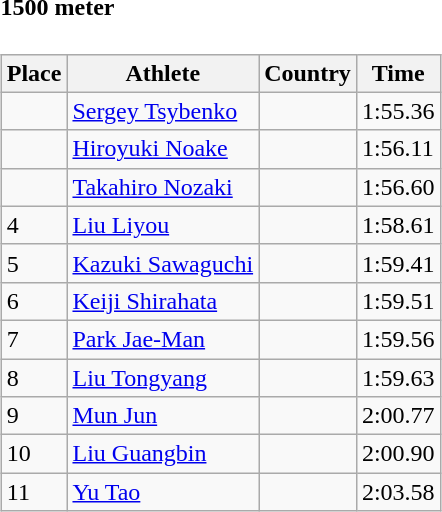<table width=100%>
<tr>
<td width=50% align=left valign=top><br><h4>1500 meter</h4><table class="wikitable">
<tr>
<th>Place</th>
<th>Athlete</th>
<th>Country</th>
<th>Time</th>
</tr>
<tr>
<td></td>
<td><a href='#'>Sergey Tsybenko</a></td>
<td></td>
<td>1:55.36</td>
</tr>
<tr>
<td></td>
<td><a href='#'>Hiroyuki Noake</a></td>
<td></td>
<td>1:56.11</td>
</tr>
<tr>
<td></td>
<td><a href='#'>Takahiro Nozaki</a></td>
<td></td>
<td>1:56.60</td>
</tr>
<tr>
<td>4</td>
<td><a href='#'>Liu Liyou</a></td>
<td></td>
<td>1:58.61</td>
</tr>
<tr>
<td>5</td>
<td><a href='#'>Kazuki Sawaguchi</a></td>
<td></td>
<td>1:59.41</td>
</tr>
<tr>
<td>6</td>
<td><a href='#'>Keiji Shirahata</a></td>
<td></td>
<td>1:59.51</td>
</tr>
<tr>
<td>7</td>
<td><a href='#'>Park Jae-Man</a></td>
<td></td>
<td>1:59.56</td>
</tr>
<tr>
<td>8</td>
<td><a href='#'>Liu Tongyang</a></td>
<td></td>
<td>1:59.63</td>
</tr>
<tr>
<td>9</td>
<td><a href='#'>Mun Jun</a></td>
<td></td>
<td>2:00.77</td>
</tr>
<tr>
<td>10</td>
<td><a href='#'>Liu Guangbin</a></td>
<td></td>
<td>2:00.90</td>
</tr>
<tr>
<td>11</td>
<td><a href='#'>Yu Tao</a></td>
<td></td>
<td>2:03.58</td>
</tr>
</table>
</td>
<td width=50% align=left valign=top></td>
</tr>
</table>
